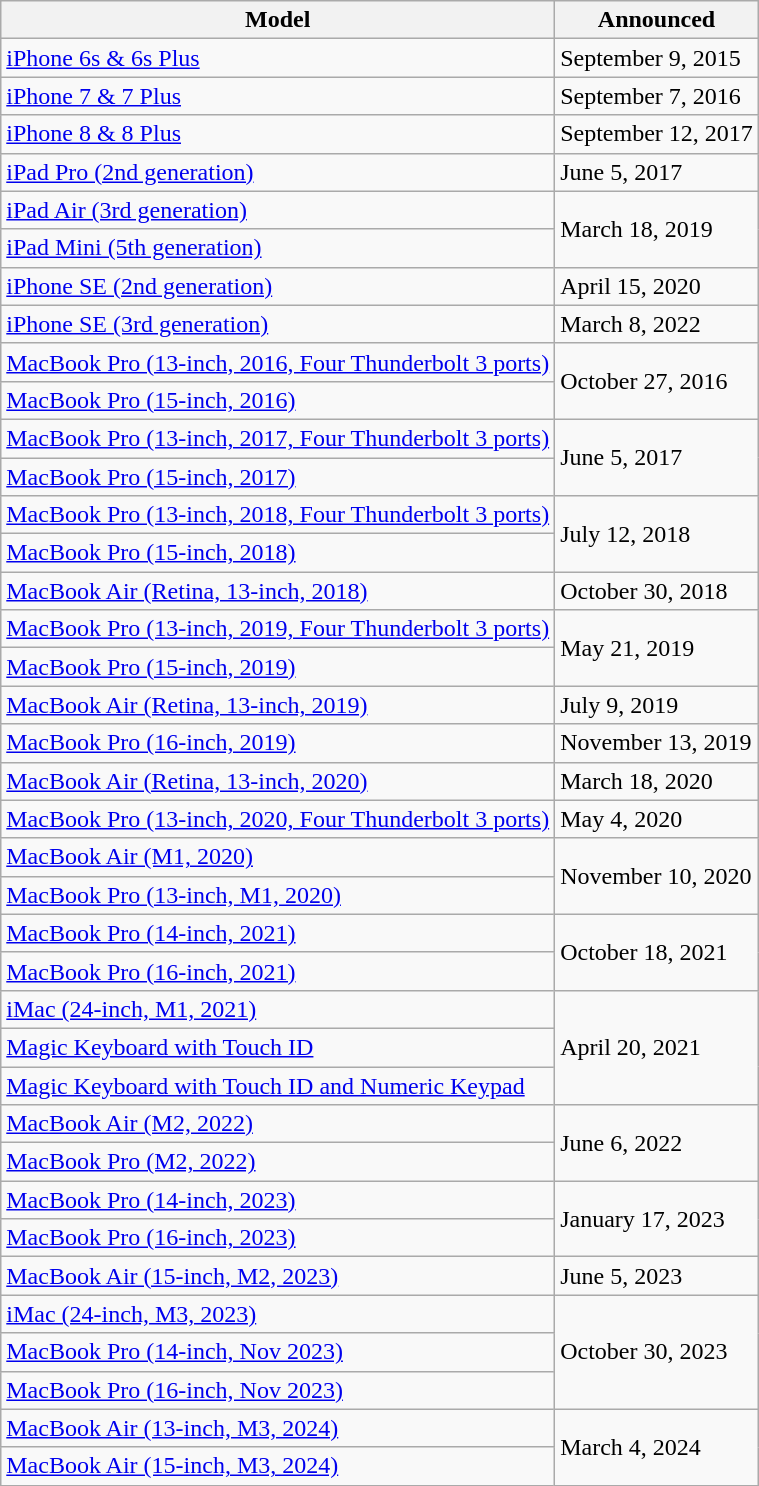<table class="wikitable sortable collapsible">
<tr>
<th>Model</th>
<th data-sort-type="date">Announced</th>
</tr>
<tr>
<td><a href='#'>iPhone 6s & 6s Plus</a></td>
<td>September 9, 2015</td>
</tr>
<tr>
<td><a href='#'>iPhone 7 & 7 Plus</a></td>
<td>September 7, 2016</td>
</tr>
<tr>
<td><a href='#'>iPhone 8 & 8 Plus</a></td>
<td>September 12, 2017</td>
</tr>
<tr>
<td><a href='#'>iPad Pro (2nd generation)</a></td>
<td>June 5, 2017</td>
</tr>
<tr>
<td><a href='#'>iPad Air (3rd generation)</a></td>
<td rowspan="2">March 18, 2019</td>
</tr>
<tr>
<td><a href='#'>iPad Mini (5th generation)</a></td>
</tr>
<tr>
<td><a href='#'>iPhone SE (2nd generation)</a></td>
<td>April 15, 2020</td>
</tr>
<tr>
<td><a href='#'>iPhone SE (3rd generation)</a></td>
<td>March 8, 2022</td>
</tr>
<tr>
<td><a href='#'>MacBook Pro (13-inch, 2016, Four Thunderbolt 3 ports)</a></td>
<td rowspan="2">October 27, 2016</td>
</tr>
<tr>
<td><a href='#'>MacBook Pro (15-inch, 2016)</a></td>
</tr>
<tr>
<td><a href='#'>MacBook Pro (13-inch, 2017, Four Thunderbolt 3 ports)</a></td>
<td rowspan="2">June 5, 2017</td>
</tr>
<tr>
<td><a href='#'>MacBook Pro (15-inch, 2017)</a></td>
</tr>
<tr>
<td><a href='#'>MacBook Pro (13-inch, 2018, Four Thunderbolt 3 ports)</a></td>
<td rowspan="2">July 12, 2018</td>
</tr>
<tr>
<td><a href='#'>MacBook Pro (15-inch, 2018)</a></td>
</tr>
<tr>
<td><a href='#'>MacBook Air (Retina, 13-inch, 2018)</a></td>
<td>October 30, 2018</td>
</tr>
<tr>
<td><a href='#'>MacBook Pro (13-inch, 2019, Four Thunderbolt 3 ports)</a></td>
<td rowspan="2">May 21, 2019</td>
</tr>
<tr>
<td><a href='#'>MacBook Pro (15-inch, 2019)</a></td>
</tr>
<tr>
<td><a href='#'>MacBook Air (Retina, 13-inch, 2019)</a></td>
<td>July 9, 2019</td>
</tr>
<tr>
<td><a href='#'>MacBook Pro (16-inch, 2019)</a></td>
<td>November 13, 2019</td>
</tr>
<tr>
<td><a href='#'>MacBook Air (Retina, 13-inch, 2020)</a></td>
<td>March 18, 2020</td>
</tr>
<tr>
<td><a href='#'>MacBook Pro (13-inch, 2020, Four Thunderbolt 3 ports)</a></td>
<td>May 4, 2020</td>
</tr>
<tr>
<td><a href='#'>MacBook Air (M1, 2020)</a></td>
<td rowspan="2">November 10, 2020</td>
</tr>
<tr>
<td><a href='#'>MacBook Pro (13-inch, M1, 2020)</a></td>
</tr>
<tr>
<td><a href='#'>MacBook Pro (14-inch, 2021)</a></td>
<td rowspan="2">October 18, 2021</td>
</tr>
<tr>
<td><a href='#'>MacBook Pro (16-inch, 2021)</a></td>
</tr>
<tr>
<td><a href='#'>iMac (24-inch, M1, 2021)</a></td>
<td rowspan="3">April 20, 2021</td>
</tr>
<tr>
<td><a href='#'>Magic Keyboard with Touch ID</a></td>
</tr>
<tr>
<td><a href='#'>Magic Keyboard with Touch ID and Numeric Keypad</a></td>
</tr>
<tr>
<td><a href='#'>MacBook Air (M2, 2022)</a></td>
<td rowspan="2">June 6, 2022</td>
</tr>
<tr>
<td><a href='#'>MacBook Pro (M2, 2022)</a></td>
</tr>
<tr>
<td><a href='#'>MacBook Pro (14-inch, 2023)</a></td>
<td rowspan="2">January 17, 2023</td>
</tr>
<tr>
<td><a href='#'>MacBook Pro (16-inch, 2023)</a></td>
</tr>
<tr>
<td><a href='#'>MacBook Air (15-inch, M2, 2023)</a></td>
<td>June 5, 2023</td>
</tr>
<tr>
<td><a href='#'>iMac (24-inch, M3, 2023)</a></td>
<td rowspan="3">October 30, 2023</td>
</tr>
<tr>
<td><a href='#'>MacBook Pro (14-inch, Nov 2023)</a></td>
</tr>
<tr>
<td><a href='#'>MacBook Pro (16-inch, Nov 2023)</a></td>
</tr>
<tr>
<td><a href='#'>MacBook Air (13-inch, M3, 2024)</a></td>
<td rowspan="2">March 4, 2024</td>
</tr>
<tr>
<td><a href='#'>MacBook Air (15-inch, M3, 2024)</a></td>
</tr>
</table>
